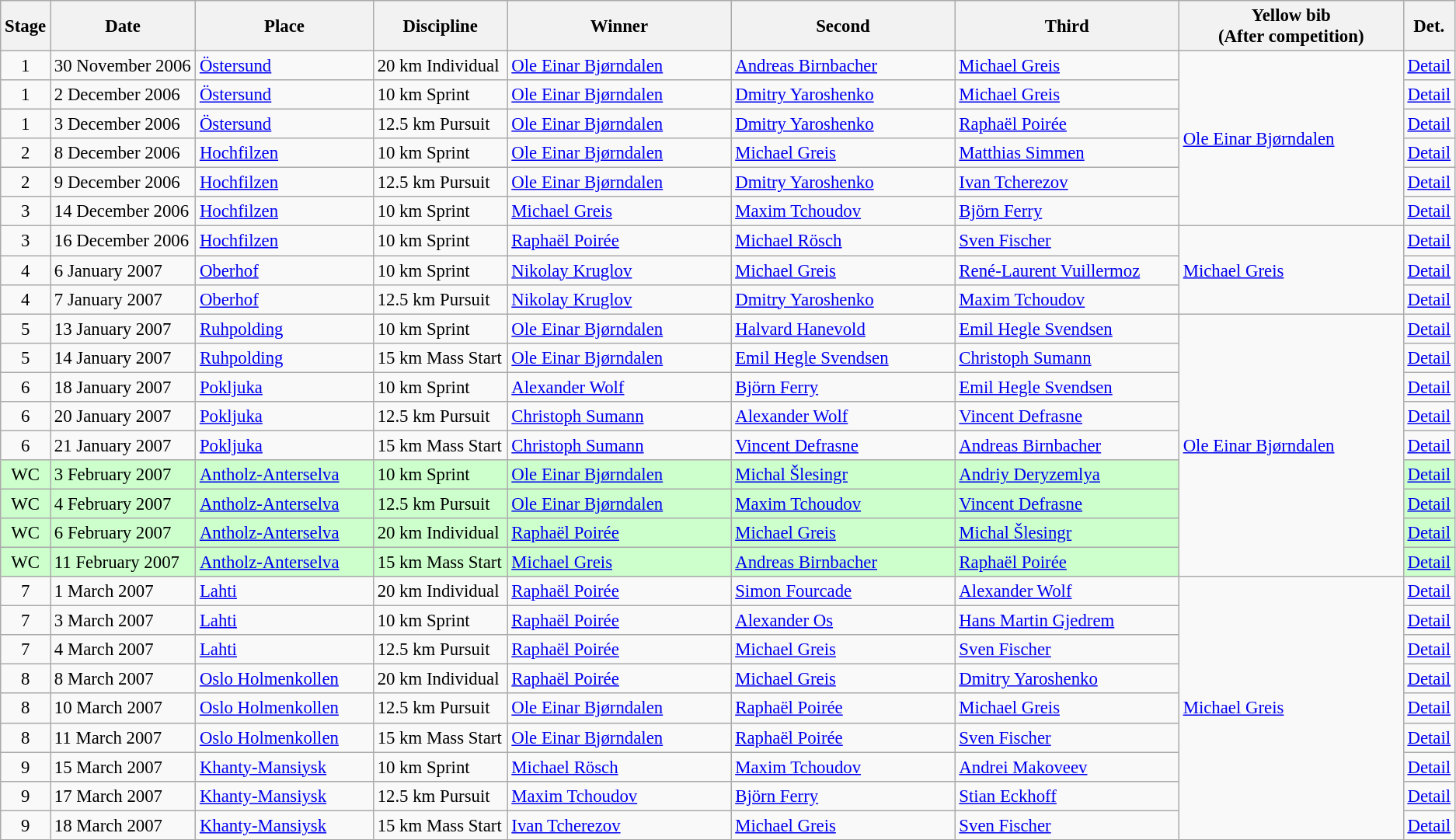<table class="wikitable" style="font-size:95%;">
<tr>
<th width="10">Stage</th>
<th width="120">Date</th>
<th width="148">Place</th>
<th width="110">Discipline</th>
<th width="190">Winner</th>
<th width="190">Second</th>
<th width="190">Third</th>
<th width="190">Yellow bib <br> (After competition)</th>
<th width="8">Det.</th>
</tr>
<tr>
<td align=center>1</td>
<td>30 November 2006</td>
<td> <a href='#'>Östersund</a></td>
<td>20 km Individual</td>
<td> <a href='#'>Ole Einar Bjørndalen</a></td>
<td> <a href='#'>Andreas Birnbacher</a></td>
<td> <a href='#'>Michael Greis</a></td>
<td rowspan="6"> <a href='#'>Ole Einar Bjørndalen</a></td>
<td><a href='#'>Detail</a></td>
</tr>
<tr>
<td align=center>1</td>
<td>2 December 2006</td>
<td> <a href='#'>Östersund</a></td>
<td>10 km Sprint</td>
<td> <a href='#'>Ole Einar Bjørndalen</a></td>
<td> <a href='#'>Dmitry Yaroshenko</a></td>
<td> <a href='#'>Michael Greis</a></td>
<td><a href='#'>Detail</a></td>
</tr>
<tr>
<td align=center>1</td>
<td>3 December 2006</td>
<td> <a href='#'>Östersund</a></td>
<td>12.5 km Pursuit</td>
<td> <a href='#'>Ole Einar Bjørndalen</a></td>
<td> <a href='#'>Dmitry Yaroshenko</a></td>
<td> <a href='#'>Raphaël Poirée</a></td>
<td><a href='#'>Detail</a></td>
</tr>
<tr>
<td align=center>2</td>
<td>8 December 2006</td>
<td> <a href='#'>Hochfilzen</a></td>
<td>10 km Sprint</td>
<td> <a href='#'>Ole Einar Bjørndalen</a></td>
<td> <a href='#'>Michael Greis</a></td>
<td> <a href='#'>Matthias Simmen</a></td>
<td><a href='#'>Detail</a></td>
</tr>
<tr>
<td align=center>2</td>
<td>9 December 2006</td>
<td> <a href='#'>Hochfilzen</a></td>
<td>12.5 km Pursuit</td>
<td> <a href='#'>Ole Einar Bjørndalen</a></td>
<td> <a href='#'>Dmitry Yaroshenko</a></td>
<td> <a href='#'>Ivan Tcherezov</a></td>
<td><a href='#'>Detail</a></td>
</tr>
<tr>
<td align=center>3</td>
<td>14 December 2006</td>
<td> <a href='#'>Hochfilzen</a></td>
<td>10 km Sprint</td>
<td> <a href='#'>Michael Greis</a></td>
<td> <a href='#'>Maxim Tchoudov</a></td>
<td> <a href='#'>Björn Ferry</a></td>
<td><a href='#'>Detail</a></td>
</tr>
<tr>
<td align=center>3</td>
<td>16 December 2006</td>
<td> <a href='#'>Hochfilzen</a></td>
<td>10 km Sprint</td>
<td> <a href='#'>Raphaël Poirée</a></td>
<td> <a href='#'>Michael Rösch</a></td>
<td> <a href='#'>Sven Fischer</a></td>
<td rowspan="3"> <a href='#'>Michael Greis</a></td>
<td><a href='#'>Detail</a></td>
</tr>
<tr>
<td align=center>4</td>
<td>6 January 2007</td>
<td> <a href='#'>Oberhof</a></td>
<td>10 km Sprint</td>
<td> <a href='#'>Nikolay Kruglov</a></td>
<td> <a href='#'>Michael Greis</a></td>
<td> <a href='#'>René-Laurent Vuillermoz</a></td>
<td><a href='#'>Detail</a></td>
</tr>
<tr>
<td align=center>4</td>
<td>7 January 2007</td>
<td> <a href='#'>Oberhof</a></td>
<td>12.5 km Pursuit</td>
<td> <a href='#'>Nikolay Kruglov</a></td>
<td> <a href='#'>Dmitry Yaroshenko</a></td>
<td> <a href='#'>Maxim Tchoudov</a></td>
<td><a href='#'>Detail</a></td>
</tr>
<tr>
<td align=center>5</td>
<td>13 January 2007</td>
<td> <a href='#'>Ruhpolding</a></td>
<td>10 km Sprint</td>
<td> <a href='#'>Ole Einar Bjørndalen</a></td>
<td> <a href='#'>Halvard Hanevold</a></td>
<td> <a href='#'>Emil Hegle Svendsen</a></td>
<td rowspan="9"> <a href='#'>Ole Einar Bjørndalen</a></td>
<td><a href='#'>Detail</a></td>
</tr>
<tr>
<td align=center>5</td>
<td>14 January 2007</td>
<td> <a href='#'>Ruhpolding</a></td>
<td>15 km Mass Start</td>
<td> <a href='#'>Ole Einar Bjørndalen</a></td>
<td> <a href='#'>Emil Hegle Svendsen</a></td>
<td> <a href='#'>Christoph Sumann</a></td>
<td><a href='#'>Detail</a></td>
</tr>
<tr>
<td align=center>6</td>
<td>18 January 2007</td>
<td> <a href='#'>Pokljuka</a></td>
<td>10 km Sprint</td>
<td> <a href='#'>Alexander Wolf</a></td>
<td> <a href='#'>Björn Ferry</a></td>
<td> <a href='#'>Emil Hegle Svendsen</a></td>
<td><a href='#'>Detail</a></td>
</tr>
<tr>
<td align=center>6</td>
<td>20 January 2007</td>
<td> <a href='#'>Pokljuka</a></td>
<td>12.5 km Pursuit</td>
<td> <a href='#'>Christoph Sumann</a></td>
<td> <a href='#'>Alexander Wolf</a></td>
<td> <a href='#'>Vincent Defrasne</a></td>
<td><a href='#'>Detail</a></td>
</tr>
<tr>
<td align=center>6</td>
<td>21 January 2007</td>
<td> <a href='#'>Pokljuka</a></td>
<td>15 km Mass Start</td>
<td> <a href='#'>Christoph Sumann</a></td>
<td> <a href='#'>Vincent Defrasne</a></td>
<td> <a href='#'>Andreas Birnbacher</a></td>
<td><a href='#'>Detail</a></td>
</tr>
<tr style="background:#CCFFCC">
<td align=center>WC</td>
<td>3 February 2007</td>
<td> <a href='#'>Antholz-Anterselva</a></td>
<td>10 km Sprint</td>
<td> <a href='#'>Ole Einar Bjørndalen</a></td>
<td> <a href='#'>Michal Šlesingr</a></td>
<td> <a href='#'>Andriy Deryzemlya</a></td>
<td><a href='#'>Detail</a></td>
</tr>
<tr style="background:#CCFFCC">
<td align=center>WC</td>
<td>4 February 2007</td>
<td> <a href='#'>Antholz-Anterselva</a></td>
<td>12.5 km Pursuit</td>
<td> <a href='#'>Ole Einar Bjørndalen</a></td>
<td> <a href='#'>Maxim Tchoudov</a></td>
<td> <a href='#'>Vincent Defrasne</a></td>
<td><a href='#'>Detail</a></td>
</tr>
<tr style="background:#CCFFCC">
<td align=center>WC</td>
<td>6 February 2007</td>
<td> <a href='#'>Antholz-Anterselva</a></td>
<td>20 km Individual</td>
<td> <a href='#'>Raphaël Poirée</a></td>
<td> <a href='#'>Michael Greis</a></td>
<td> <a href='#'>Michal Šlesingr</a></td>
<td><a href='#'>Detail</a></td>
</tr>
<tr style="background:#CCFFCC">
<td align=center>WC</td>
<td>11 February 2007</td>
<td> <a href='#'>Antholz-Anterselva</a></td>
<td>15 km Mass Start</td>
<td> <a href='#'>Michael Greis</a></td>
<td> <a href='#'>Andreas Birnbacher</a></td>
<td> <a href='#'>Raphaël Poirée</a></td>
<td><a href='#'>Detail</a></td>
</tr>
<tr>
<td align=center>7</td>
<td>1 March 2007</td>
<td> <a href='#'>Lahti</a></td>
<td>20 km Individual</td>
<td> <a href='#'>Raphaël Poirée</a></td>
<td> <a href='#'>Simon Fourcade</a></td>
<td> <a href='#'>Alexander Wolf</a></td>
<td rowspan="9"> <a href='#'>Michael Greis</a></td>
<td><a href='#'>Detail</a></td>
</tr>
<tr>
<td align=center>7</td>
<td>3 March 2007</td>
<td> <a href='#'>Lahti</a></td>
<td>10 km Sprint</td>
<td> <a href='#'>Raphaël Poirée</a></td>
<td> <a href='#'>Alexander Os</a></td>
<td> <a href='#'>Hans Martin Gjedrem</a></td>
<td><a href='#'>Detail</a></td>
</tr>
<tr>
<td align=center>7</td>
<td>4 March 2007</td>
<td> <a href='#'>Lahti</a></td>
<td>12.5 km Pursuit</td>
<td> <a href='#'>Raphaël Poirée</a></td>
<td> <a href='#'>Michael Greis</a></td>
<td> <a href='#'>Sven Fischer</a></td>
<td><a href='#'>Detail</a></td>
</tr>
<tr>
<td align=center>8</td>
<td>8 March 2007</td>
<td> <a href='#'>Oslo Holmenkollen</a></td>
<td>20 km Individual</td>
<td> <a href='#'>Raphaël Poirée</a></td>
<td> <a href='#'>Michael Greis</a></td>
<td> <a href='#'>Dmitry Yaroshenko</a></td>
<td><a href='#'>Detail</a></td>
</tr>
<tr>
<td align=center>8</td>
<td>10 March 2007</td>
<td> <a href='#'>Oslo Holmenkollen</a></td>
<td>12.5 km Pursuit</td>
<td> <a href='#'>Ole Einar Bjørndalen</a></td>
<td> <a href='#'>Raphaël Poirée</a></td>
<td> <a href='#'>Michael Greis</a></td>
<td><a href='#'>Detail</a></td>
</tr>
<tr>
<td align=center>8</td>
<td>11 March 2007</td>
<td> <a href='#'>Oslo Holmenkollen</a></td>
<td>15 km Mass Start</td>
<td> <a href='#'>Ole Einar Bjørndalen</a></td>
<td> <a href='#'>Raphaël Poirée</a></td>
<td> <a href='#'>Sven Fischer</a></td>
<td><a href='#'>Detail</a></td>
</tr>
<tr>
<td align=center>9</td>
<td>15 March 2007</td>
<td> <a href='#'>Khanty-Mansiysk</a></td>
<td>10 km Sprint</td>
<td> <a href='#'>Michael Rösch</a></td>
<td> <a href='#'>Maxim Tchoudov</a></td>
<td> <a href='#'>Andrei Makoveev</a></td>
<td><a href='#'>Detail</a></td>
</tr>
<tr>
<td align=center>9</td>
<td>17 March 2007</td>
<td> <a href='#'>Khanty-Mansiysk</a></td>
<td>12.5 km Pursuit</td>
<td> <a href='#'>Maxim Tchoudov</a></td>
<td> <a href='#'>Björn Ferry</a></td>
<td> <a href='#'>Stian Eckhoff</a></td>
<td><a href='#'>Detail</a></td>
</tr>
<tr>
<td align=center>9</td>
<td>18 March 2007</td>
<td> <a href='#'>Khanty-Mansiysk</a></td>
<td>15 km Mass Start</td>
<td> <a href='#'>Ivan Tcherezov</a></td>
<td> <a href='#'>Michael Greis</a></td>
<td> <a href='#'>Sven Fischer</a></td>
<td><a href='#'>Detail</a></td>
</tr>
</table>
